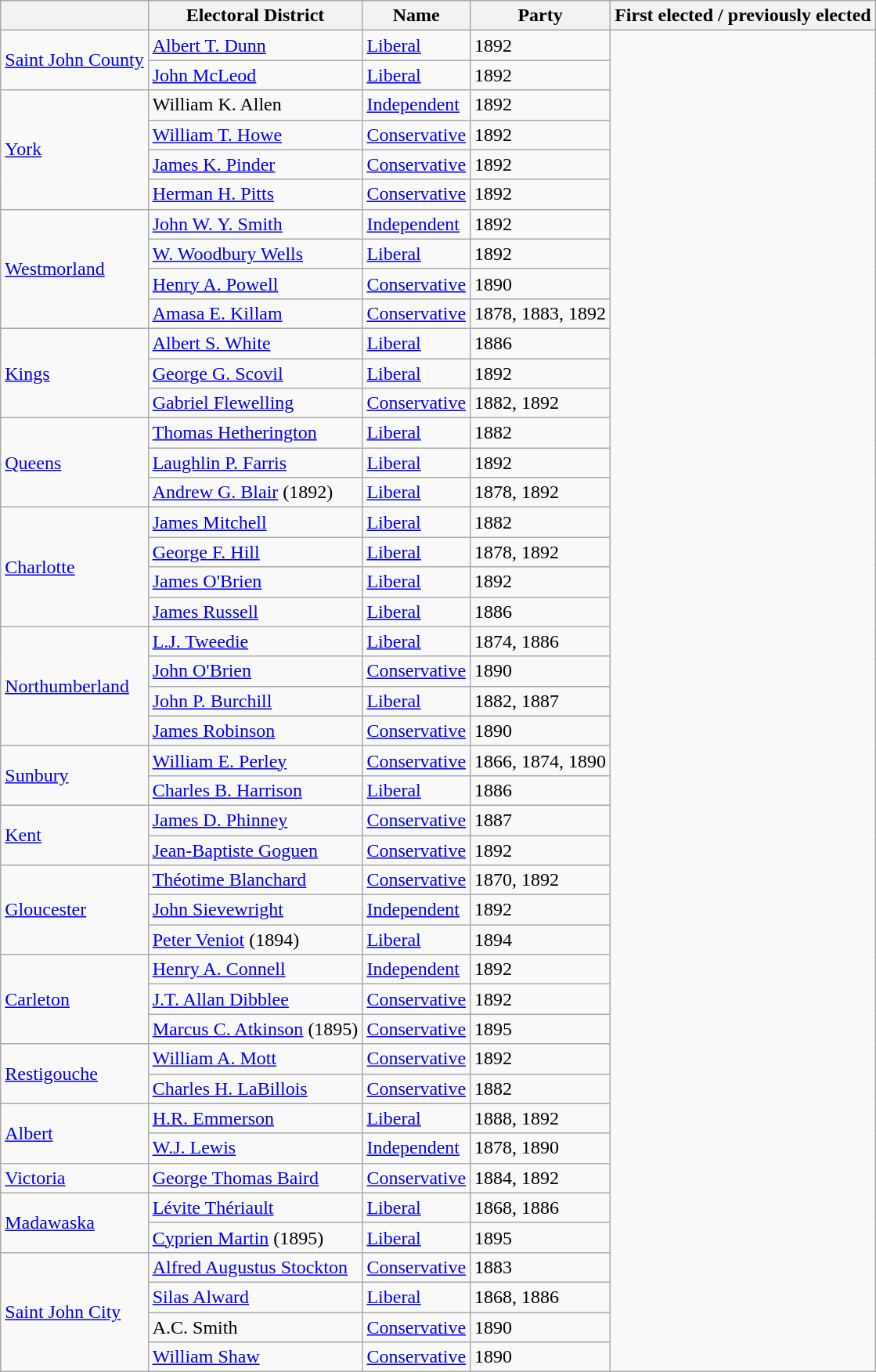<table class="wikitable sortable">
<tr>
<th></th>
<th>Electoral District</th>
<th>Name</th>
<th>Party</th>
<th>First elected / previously elected</th>
</tr>
<tr>
<td rowspan="2"><a href='#'>Saint John County</a></td>
<td><a href='#'>Albert T. Dunn</a></td>
<td><a href='#'>Liberal</a></td>
<td>1892</td>
</tr>
<tr>
<td><a href='#'>John McLeod</a></td>
<td><a href='#'>Liberal</a></td>
<td>1892</td>
</tr>
<tr>
<td rowspan="4"><a href='#'>York</a></td>
<td>William K. Allen</td>
<td><a href='#'>Independent</a></td>
<td>1892</td>
</tr>
<tr>
<td><a href='#'>William T. Howe</a></td>
<td><a href='#'>Conservative</a></td>
<td>1892</td>
</tr>
<tr>
<td><a href='#'>James K. Pinder</a></td>
<td><a href='#'>Conservative</a></td>
<td>1892</td>
</tr>
<tr>
<td><a href='#'>Herman H. Pitts</a></td>
<td><a href='#'>Conservative</a></td>
<td>1892</td>
</tr>
<tr>
<td rowspan="4"><a href='#'>Westmorland</a></td>
<td><a href='#'>John W. Y. Smith</a></td>
<td><a href='#'>Independent</a></td>
<td>1892</td>
</tr>
<tr>
<td><a href='#'>W. Woodbury Wells</a></td>
<td><a href='#'>Liberal</a></td>
<td>1892</td>
</tr>
<tr>
<td><a href='#'>Henry A. Powell</a></td>
<td><a href='#'>Conservative</a></td>
<td>1890</td>
</tr>
<tr>
<td><a href='#'>Amasa E. Killam</a></td>
<td><a href='#'>Conservative</a></td>
<td>1878, 1883, 1892</td>
</tr>
<tr>
<td rowspan="3"><a href='#'>Kings</a></td>
<td><a href='#'>Albert S. White</a></td>
<td><a href='#'>Liberal</a></td>
<td>1886</td>
</tr>
<tr>
<td><a href='#'>George G. Scovil</a></td>
<td><a href='#'>Liberal</a></td>
<td>1892</td>
</tr>
<tr>
<td><a href='#'>Gabriel Flewelling</a></td>
<td><a href='#'>Conservative</a></td>
<td>1882, 1892</td>
</tr>
<tr>
<td rowspan="3"><a href='#'>Queens</a></td>
<td><a href='#'>Thomas Hetherington</a></td>
<td><a href='#'>Liberal</a></td>
<td>1882</td>
</tr>
<tr>
<td><a href='#'>Laughlin P. Farris</a></td>
<td><a href='#'>Liberal</a></td>
<td>1892</td>
</tr>
<tr>
<td><a href='#'>Andrew G. Blair</a> (1892)</td>
<td><a href='#'>Liberal</a></td>
<td>1878, 1892</td>
</tr>
<tr>
<td rowspan="4"><a href='#'>Charlotte</a></td>
<td><a href='#'>James Mitchell</a></td>
<td><a href='#'>Liberal</a></td>
<td>1882</td>
</tr>
<tr>
<td><a href='#'>George F. Hill</a></td>
<td><a href='#'>Liberal</a></td>
<td>1878, 1892</td>
</tr>
<tr>
<td><a href='#'>James O'Brien</a></td>
<td><a href='#'>Liberal</a></td>
<td>1892</td>
</tr>
<tr>
<td><a href='#'>James Russell</a></td>
<td><a href='#'>Liberal</a></td>
<td>1886</td>
</tr>
<tr>
<td rowspan="4"><a href='#'>Northumberland</a></td>
<td><a href='#'>L.J. Tweedie</a></td>
<td><a href='#'>Liberal</a></td>
<td>1874, 1886</td>
</tr>
<tr>
<td><a href='#'>John O'Brien</a></td>
<td><a href='#'>Conservative</a></td>
<td>1890</td>
</tr>
<tr>
<td><a href='#'>John P. Burchill</a></td>
<td><a href='#'>Liberal</a></td>
<td>1882, 1887</td>
</tr>
<tr>
<td><a href='#'>James Robinson</a></td>
<td><a href='#'>Conservative</a></td>
<td>1890</td>
</tr>
<tr>
<td rowspan="2"><a href='#'>Sunbury</a></td>
<td><a href='#'>William E. Perley</a></td>
<td><a href='#'>Conservative</a></td>
<td>1866, 1874, 1890</td>
</tr>
<tr>
<td><a href='#'>Charles B. Harrison</a></td>
<td><a href='#'>Liberal</a></td>
<td>1886</td>
</tr>
<tr>
<td rowspan="2"><a href='#'>Kent</a></td>
<td><a href='#'>James D. Phinney</a></td>
<td><a href='#'>Conservative</a></td>
<td>1887</td>
</tr>
<tr>
<td><a href='#'>Jean-Baptiste Goguen</a></td>
<td><a href='#'>Conservative</a></td>
<td>1892</td>
</tr>
<tr>
<td rowspan="3"><a href='#'>Gloucester</a></td>
<td><a href='#'>Théotime Blanchard</a></td>
<td><a href='#'>Conservative</a></td>
<td>1870, 1892</td>
</tr>
<tr>
<td><a href='#'>John Sievewright</a></td>
<td><a href='#'>Independent</a></td>
<td>1892</td>
</tr>
<tr>
<td><a href='#'>Peter Veniot</a> (1894)</td>
<td><a href='#'>Liberal</a></td>
<td>1894</td>
</tr>
<tr>
<td rowspan="3"><a href='#'>Carleton</a></td>
<td><a href='#'>Henry A. Connell</a></td>
<td><a href='#'>Independent</a></td>
<td>1892</td>
</tr>
<tr>
<td><a href='#'>J.T. Allan Dibblee</a></td>
<td><a href='#'>Conservative</a></td>
<td>1892</td>
</tr>
<tr>
<td><a href='#'>Marcus C. Atkinson</a> (1895)</td>
<td><a href='#'>Conservative</a></td>
<td>1895</td>
</tr>
<tr>
<td rowspan="2"><a href='#'>Restigouche</a></td>
<td><a href='#'>William A. Mott</a></td>
<td><a href='#'>Conservative</a></td>
<td>1892</td>
</tr>
<tr>
<td><a href='#'>Charles H. LaBillois</a></td>
<td><a href='#'>Conservative</a></td>
<td>1882</td>
</tr>
<tr>
<td rowspan="2"><a href='#'>Albert</a></td>
<td><a href='#'>H.R. Emmerson</a></td>
<td><a href='#'>Liberal</a></td>
<td>1888, 1892</td>
</tr>
<tr>
<td><a href='#'>W.J. Lewis</a></td>
<td><a href='#'>Independent</a></td>
<td>1878, 1890</td>
</tr>
<tr>
<td><a href='#'>Victoria</a></td>
<td><a href='#'>George Thomas Baird</a></td>
<td><a href='#'>Conservative</a></td>
<td>1884, 1892</td>
</tr>
<tr>
<td rowspan="2"><a href='#'>Madawaska</a></td>
<td><a href='#'>Lévite Thériault</a></td>
<td><a href='#'>Liberal</a></td>
<td>1868, 1886</td>
</tr>
<tr>
<td><a href='#'>Cyprien Martin</a> (1895)</td>
<td><a href='#'>Liberal</a></td>
<td>1895</td>
</tr>
<tr>
<td rowspan="4"><a href='#'>Saint John City</a></td>
<td><a href='#'>Alfred Augustus Stockton</a></td>
<td><a href='#'>Conservative</a></td>
<td>1883</td>
</tr>
<tr>
<td><a href='#'>Silas Alward</a></td>
<td><a href='#'>Liberal</a></td>
<td>1868, 1886</td>
</tr>
<tr>
<td>A.C. Smith</td>
<td><a href='#'>Conservative</a></td>
<td>1890</td>
</tr>
<tr>
<td><a href='#'>William Shaw</a></td>
<td><a href='#'>Conservative</a></td>
<td>1890</td>
</tr>
</table>
